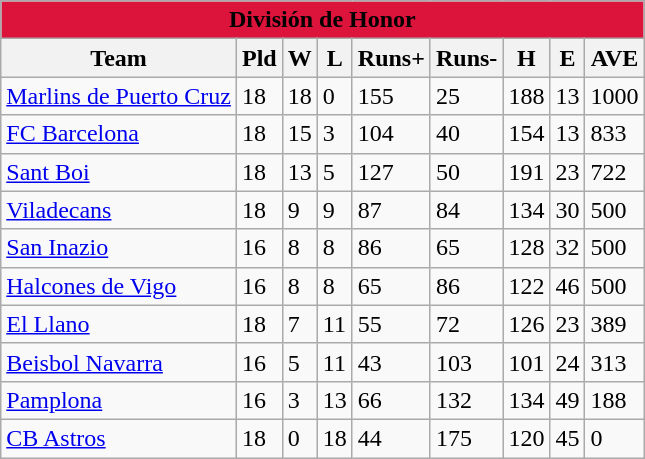<table class="wikitable">
<tr>
<td bgcolor="#DC143C" align="center" colspan="11"><strong><span>División de Honor</span></strong></td>
</tr>
<tr>
<th>Team</th>
<th>Pld</th>
<th>W</th>
<th>L</th>
<th>Runs+</th>
<th>Runs-</th>
<th>H</th>
<th>E</th>
<th>AVE</th>
</tr>
<tr>
<td><a href='#'>Marlins de Puerto Cruz</a></td>
<td>18</td>
<td>18</td>
<td>0</td>
<td>155</td>
<td>25</td>
<td>188</td>
<td>13</td>
<td>1000</td>
</tr>
<tr>
<td><a href='#'>FC Barcelona</a></td>
<td>18</td>
<td>15</td>
<td>3</td>
<td>104</td>
<td>40</td>
<td>154</td>
<td>13</td>
<td>833</td>
</tr>
<tr>
<td><a href='#'>Sant Boi</a></td>
<td>18</td>
<td>13</td>
<td>5</td>
<td>127</td>
<td>50</td>
<td>191</td>
<td>23</td>
<td>722</td>
</tr>
<tr>
<td><a href='#'>Viladecans</a></td>
<td>18</td>
<td>9</td>
<td>9</td>
<td>87</td>
<td>84</td>
<td>134</td>
<td>30</td>
<td>500</td>
</tr>
<tr>
<td><a href='#'>San Inazio</a></td>
<td>16</td>
<td>8</td>
<td>8</td>
<td>86</td>
<td>65</td>
<td>128</td>
<td>32</td>
<td>500</td>
</tr>
<tr>
<td><a href='#'>Halcones de Vigo</a></td>
<td>16</td>
<td>8</td>
<td>8</td>
<td>65</td>
<td>86</td>
<td>122</td>
<td>46</td>
<td>500</td>
</tr>
<tr>
<td><a href='#'>El Llano</a></td>
<td>18</td>
<td>7</td>
<td>11</td>
<td>55</td>
<td>72</td>
<td>126</td>
<td>23</td>
<td>389</td>
</tr>
<tr>
<td><a href='#'>Beisbol Navarra</a></td>
<td>16</td>
<td>5</td>
<td>11</td>
<td>43</td>
<td>103</td>
<td>101</td>
<td>24</td>
<td>313</td>
</tr>
<tr>
<td><a href='#'>Pamplona</a></td>
<td>16</td>
<td>3</td>
<td>13</td>
<td>66</td>
<td>132</td>
<td>134</td>
<td>49</td>
<td>188</td>
</tr>
<tr>
<td><a href='#'>CB Astros</a></td>
<td>18</td>
<td>0</td>
<td>18</td>
<td>44</td>
<td>175</td>
<td>120</td>
<td>45</td>
<td>0</td>
</tr>
</table>
